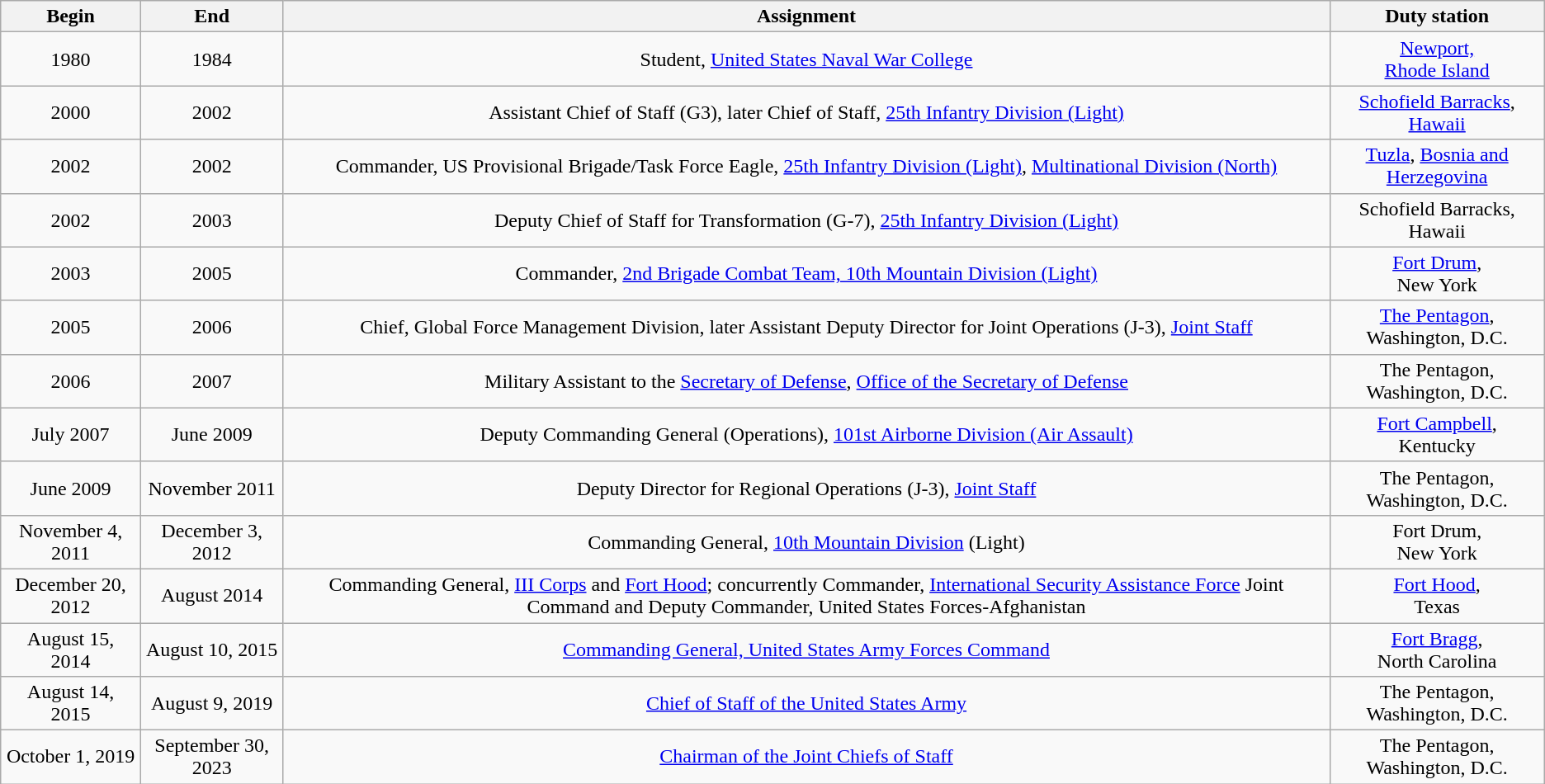<table class="wikitable" style="clear:right; text-align:center">
<tr>
<th>Begin</th>
<th>End</th>
<th>Assignment</th>
<th>Duty station</th>
</tr>
<tr>
<td>1980</td>
<td>1984</td>
<td>Student, <a href='#'>United States Naval War College</a></td>
<td><a href='#'>Newport,<br>Rhode Island</a></td>
</tr>
<tr>
<td>2000</td>
<td>2002</td>
<td>Assistant Chief of Staff (G3), later Chief of Staff, <a href='#'>25th Infantry Division (Light)</a></td>
<td><a href='#'>Schofield Barracks</a>,<br><a href='#'>Hawaii</a></td>
</tr>
<tr>
<td>2002</td>
<td>2002</td>
<td>Commander, US Provisional Brigade/Task Force Eagle, <a href='#'>25th Infantry Division (Light)</a>, <a href='#'>Multinational Division
(North)</a></td>
<td><a href='#'>Tuzla</a>, <a href='#'>Bosnia and Herzegovina</a></td>
</tr>
<tr>
<td>2002</td>
<td>2003</td>
<td>Deputy Chief of Staff for Transformation (G-7), <a href='#'>25th Infantry Division (Light)</a></td>
<td>Schofield Barracks,<br>Hawaii</td>
</tr>
<tr>
<td>2003</td>
<td>2005</td>
<td>Commander, <a href='#'>2nd Brigade Combat Team, 10th Mountain Division (Light)</a></td>
<td><a href='#'>Fort Drum</a>,<br>New York</td>
</tr>
<tr>
<td>2005</td>
<td>2006</td>
<td>Chief, Global Force Management Division, later Assistant Deputy Director for Joint Operations (J-3), <a href='#'>Joint Staff</a></td>
<td><a href='#'>The Pentagon</a>, Washington, D.C.</td>
</tr>
<tr>
<td>2006</td>
<td>2007</td>
<td>Military Assistant to the <a href='#'>Secretary of Defense</a>, <a href='#'>Office of the Secretary of Defense</a></td>
<td>The Pentagon, Washington, D.C.</td>
</tr>
<tr>
<td>July 2007</td>
<td>June 2009</td>
<td>Deputy Commanding General (Operations), <a href='#'>101st Airborne Division (Air Assault)</a></td>
<td><a href='#'>Fort Campbell</a>,<br>Kentucky</td>
</tr>
<tr>
<td>June 2009</td>
<td>November 2011</td>
<td>Deputy Director for Regional Operations (J-3), <a href='#'>Joint Staff</a></td>
<td>The Pentagon, Washington, D.C.</td>
</tr>
<tr>
<td>November 4, 2011</td>
<td>December 3, 2012</td>
<td>Commanding General, <a href='#'>10th Mountain Division</a> (Light)</td>
<td>Fort Drum,<br>New York</td>
</tr>
<tr>
<td>December 20, 2012</td>
<td>August 2014</td>
<td>Commanding General, <a href='#'>III Corps</a> and <a href='#'>Fort Hood</a>; concurrently Commander, <a href='#'>International Security Assistance Force</a> Joint Command and Deputy Commander, United States Forces-Afghanistan</td>
<td><a href='#'>Fort Hood</a>,<br>Texas</td>
</tr>
<tr>
<td>August 15, 2014</td>
<td>August 10, 2015</td>
<td><a href='#'>Commanding General, United States Army Forces Command</a></td>
<td><a href='#'>Fort Bragg</a>,<br>North Carolina</td>
</tr>
<tr>
<td>August 14, 2015</td>
<td>August 9, 2019</td>
<td><a href='#'>Chief of Staff of the United States Army</a></td>
<td>The Pentagon, Washington, D.C.</td>
</tr>
<tr>
<td>October 1, 2019</td>
<td>September 30, 2023</td>
<td><a href='#'>Chairman of the Joint Chiefs of Staff</a></td>
<td>The Pentagon, Washington, D.C.</td>
</tr>
</table>
